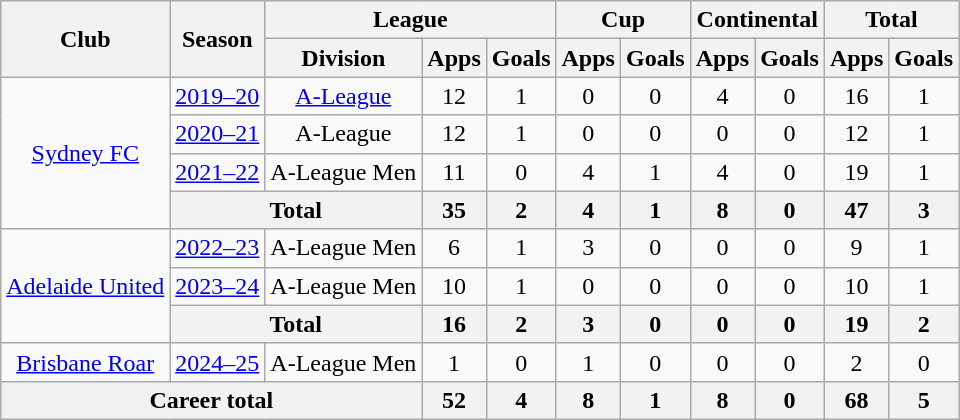<table class="wikitable" border="1" style="font-size:100%; text-align: center;">
<tr>
<th rowspan="2">Club</th>
<th rowspan="2">Season</th>
<th colspan="3">League</th>
<th colspan="2">Cup</th>
<th colspan="2">Continental</th>
<th colspan="2">Total</th>
</tr>
<tr>
<th>Division</th>
<th>Apps</th>
<th>Goals</th>
<th>Apps</th>
<th>Goals</th>
<th>Apps</th>
<th>Goals</th>
<th>Apps</th>
<th>Goals</th>
</tr>
<tr>
<td rowspan=4><a href='#'>Sydney FC</a></td>
<td><a href='#'>2019–20</a></td>
<td><a href='#'>A-League</a></td>
<td>12</td>
<td>1</td>
<td>0</td>
<td>0</td>
<td>4</td>
<td>0</td>
<td>16</td>
<td>1</td>
</tr>
<tr>
<td><a href='#'>2020–21</a></td>
<td>A-League</td>
<td>12</td>
<td>1</td>
<td>0</td>
<td>0</td>
<td>0</td>
<td>0</td>
<td>12</td>
<td>1</td>
</tr>
<tr>
<td><a href='#'>2021–22</a></td>
<td>A-League Men</td>
<td>11</td>
<td>0</td>
<td>4</td>
<td>1</td>
<td>4</td>
<td>0</td>
<td>19</td>
<td>1</td>
</tr>
<tr>
<th colspan=2>Total</th>
<th>35</th>
<th>2</th>
<th>4</th>
<th>1</th>
<th>8</th>
<th>0</th>
<th>47</th>
<th>3</th>
</tr>
<tr>
<td rowspan=3><a href='#'>Adelaide United</a></td>
<td><a href='#'>2022–23</a></td>
<td>A-League Men</td>
<td>6</td>
<td>1</td>
<td>3</td>
<td>0</td>
<td>0</td>
<td>0</td>
<td>9</td>
<td>1</td>
</tr>
<tr>
<td><a href='#'>2023–24</a></td>
<td>A-League Men</td>
<td>10</td>
<td>1</td>
<td>0</td>
<td>0</td>
<td>0</td>
<td>0</td>
<td>10</td>
<td>1</td>
</tr>
<tr>
<th colspan=2>Total</th>
<th>16</th>
<th>2</th>
<th>3</th>
<th>0</th>
<th>0</th>
<th>0</th>
<th>19</th>
<th>2</th>
</tr>
<tr>
<td rowspan=1><a href='#'>Brisbane Roar</a></td>
<td><a href='#'>2024–25</a></td>
<td>A-League Men</td>
<td>1</td>
<td>0</td>
<td>1</td>
<td>0</td>
<td>0</td>
<td>0</td>
<td>2</td>
<td>0</td>
</tr>
<tr>
<th colspan=3>Career total</th>
<th>52</th>
<th>4</th>
<th>8</th>
<th>1</th>
<th>8</th>
<th>0</th>
<th>68</th>
<th>5</th>
</tr>
</table>
